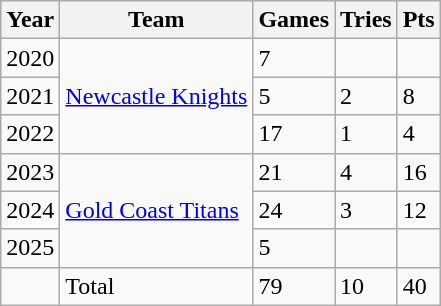<table class="wikitable">
<tr>
<th>Year</th>
<th>Team</th>
<th>Games</th>
<th>Tries</th>
<th>Pts</th>
</tr>
<tr>
<td>2020</td>
<td rowspan="3"> <a href='#'>Newcastle Knights</a></td>
<td>7</td>
<td></td>
<td></td>
</tr>
<tr>
<td>2021</td>
<td>5</td>
<td>2</td>
<td>8</td>
</tr>
<tr>
<td>2022</td>
<td>17</td>
<td>1</td>
<td>4</td>
</tr>
<tr>
<td>2023</td>
<td rowspan="3"> <a href='#'>Gold Coast Titans</a></td>
<td>21</td>
<td>4</td>
<td>16</td>
</tr>
<tr>
<td>2024</td>
<td>24</td>
<td>3</td>
<td>12</td>
</tr>
<tr>
<td>2025</td>
<td>5</td>
<td></td>
<td></td>
</tr>
<tr>
<td></td>
<td>Total</td>
<td>79</td>
<td>10</td>
<td>40</td>
</tr>
</table>
